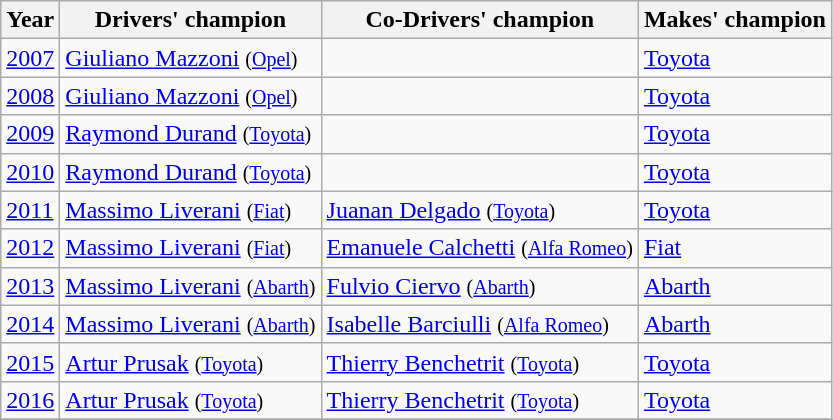<table class="wikitable">
<tr>
<th>Year</th>
<th>Drivers' champion</th>
<th>Co-Drivers' champion</th>
<th>Makes' champion</th>
</tr>
<tr>
<td><a href='#'>2007</a></td>
<td> <a href='#'>Giuliano Mazzoni</a> <small>(<a href='#'>Opel</a>)</small></td>
<td></td>
<td> <a href='#'>Toyota</a></td>
</tr>
<tr>
<td><a href='#'>2008</a></td>
<td> <a href='#'>Giuliano Mazzoni</a> <small>(<a href='#'>Opel</a>)</small></td>
<td></td>
<td> <a href='#'>Toyota</a></td>
</tr>
<tr>
<td><a href='#'>2009</a></td>
<td> <a href='#'>Raymond Durand</a> <small>(<a href='#'>Toyota</a>)</small></td>
<td></td>
<td> <a href='#'>Toyota</a></td>
</tr>
<tr>
<td><a href='#'>2010</a></td>
<td> <a href='#'>Raymond Durand</a> <small>(<a href='#'>Toyota</a>)</small></td>
<td></td>
<td> <a href='#'>Toyota</a></td>
</tr>
<tr>
<td><a href='#'>2011</a></td>
<td> <a href='#'>Massimo Liverani</a> <small>(<a href='#'>Fiat</a>)</small></td>
<td> <a href='#'>Juanan Delgado</a> <small>(<a href='#'>Toyota</a>)</small></td>
<td> <a href='#'>Toyota</a></td>
</tr>
<tr>
<td><a href='#'>2012</a></td>
<td> <a href='#'>Massimo Liverani</a> <small>(<a href='#'>Fiat</a>)</small></td>
<td> <a href='#'>Emanuele Calchetti</a> <small>(<a href='#'>Alfa Romeo</a>)</small></td>
<td> <a href='#'>Fiat</a></td>
</tr>
<tr>
<td><a href='#'>2013</a></td>
<td> <a href='#'>Massimo Liverani</a> <small>(<a href='#'>Abarth</a>)</small></td>
<td> <a href='#'>Fulvio Ciervo</a> <small>(<a href='#'>Abarth</a>)</small></td>
<td> <a href='#'>Abarth</a></td>
</tr>
<tr>
<td><a href='#'>2014</a></td>
<td> <a href='#'>Massimo Liverani</a> <small>(<a href='#'>Abarth</a>)</small></td>
<td> <a href='#'>Isabelle Barciulli</a> <small>(<a href='#'>Alfa Romeo</a>)</small></td>
<td> <a href='#'>Abarth</a></td>
</tr>
<tr>
<td><a href='#'>2015</a></td>
<td> <a href='#'>Artur Prusak</a> <small>(<a href='#'>Toyota</a>)</small></td>
<td> <a href='#'>Thierry Benchetrit</a> <small>(<a href='#'>Toyota</a>)</small></td>
<td> <a href='#'>Toyota</a></td>
</tr>
<tr>
<td><a href='#'>2016</a></td>
<td> <a href='#'>Artur Prusak</a> <small>(<a href='#'>Toyota</a>)</small></td>
<td> <a href='#'>Thierry Benchetrit</a> <small>(<a href='#'>Toyota</a>)</small></td>
<td> <a href='#'>Toyota</a></td>
</tr>
<tr>
</tr>
</table>
